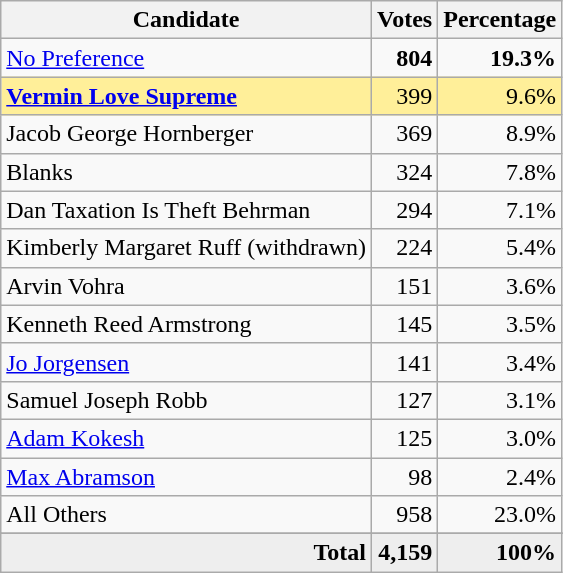<table class="wikitable" style="text-align:right;">
<tr>
<th>Candidate</th>
<th>Votes</th>
<th>Percentage</th>
</tr>
<tr>
<td style="text-align:left;"><a href='#'>No Preference</a></td>
<td><strong>804</strong></td>
<td><strong>19.3%</strong></td>
</tr>
<tr style="background:#ffef99;">
<td style="text-align:left;"><strong><a href='#'>Vermin Love Supreme</a></strong></td>
<td>399</td>
<td>9.6%</td>
</tr>
<tr>
<td style="text-align:left;">Jacob George Hornberger</td>
<td>369</td>
<td>8.9%</td>
</tr>
<tr>
<td style="text-align:left;">Blanks</td>
<td>324</td>
<td>7.8%</td>
</tr>
<tr>
<td style="text-align:left;">Dan Taxation Is Theft Behrman</td>
<td>294</td>
<td>7.1%</td>
</tr>
<tr>
<td style="text-align:left;">Kimberly Margaret Ruff (withdrawn)</td>
<td>224</td>
<td>5.4%</td>
</tr>
<tr>
<td style="text-align:left;">Arvin Vohra</td>
<td>151</td>
<td>3.6%</td>
</tr>
<tr>
<td style="text-align:left;">Kenneth Reed Armstrong</td>
<td>145</td>
<td>3.5%</td>
</tr>
<tr>
<td style="text-align:left;"><a href='#'>Jo Jorgensen</a></td>
<td>141</td>
<td>3.4%</td>
</tr>
<tr>
<td style="text-align:left;">Samuel Joseph Robb</td>
<td>127</td>
<td>3.1%</td>
</tr>
<tr>
<td style="text-align:left;"><a href='#'>Adam Kokesh</a></td>
<td>125</td>
<td>3.0%</td>
</tr>
<tr>
<td style="text-align:left;"><a href='#'>Max Abramson</a></td>
<td>98</td>
<td>2.4%</td>
</tr>
<tr>
<td style="text-align:left;">All Others</td>
<td>958</td>
<td>23.0%</td>
</tr>
<tr>
</tr>
<tr style="background:#eee;">
<td style="margin-right:0.50px"><strong>Total</strong></td>
<td style="margin-right:0.50px"><strong>4,159</strong></td>
<td style="margin-right:0.50px"><strong>100%</strong></td>
</tr>
</table>
